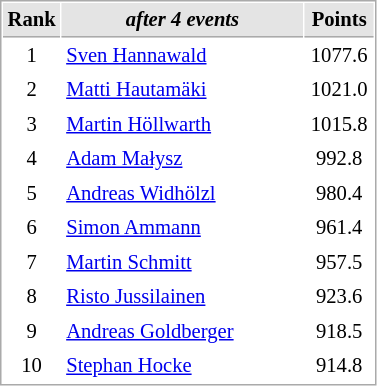<table cellspacing="1" cellpadding="3" style="border:1px solid #AAAAAA;font-size:86%">
<tr bgcolor="#E4E4E4">
<th style="border-bottom:1px solid #AAAAAA" width=10>Rank</th>
<th style="border-bottom:1px solid #AAAAAA" width=155><em>after 4 events</em></th>
<th style="border-bottom:1px solid #AAAAAA" width=40>Points</th>
</tr>
<tr>
<td style="text-align: center;">1</td>
<td> <a href='#'>Sven Hannawald</a></td>
<td align="center">1077.6</td>
</tr>
<tr>
<td style="text-align: center;">2</td>
<td> <a href='#'>Matti Hautamäki</a></td>
<td align="center">1021.0</td>
</tr>
<tr>
<td style="text-align: center;">3</td>
<td> <a href='#'>Martin Höllwarth</a></td>
<td align="center">1015.8</td>
</tr>
<tr>
<td style="text-align: center;">4</td>
<td> <a href='#'>Adam Małysz</a></td>
<td align="center">992.8</td>
</tr>
<tr>
<td style="text-align: center;">5</td>
<td> <a href='#'>Andreas Widhölzl</a></td>
<td align="center">980.4</td>
</tr>
<tr>
<td style="text-align: center;">6</td>
<td> <a href='#'>Simon Ammann</a></td>
<td align="center">961.4</td>
</tr>
<tr>
<td style="text-align: center;">7</td>
<td> <a href='#'>Martin Schmitt</a></td>
<td align="center">957.5</td>
</tr>
<tr>
<td style="text-align: center;">8</td>
<td> <a href='#'>Risto Jussilainen</a></td>
<td align="center">923.6</td>
</tr>
<tr>
<td style="text-align: center;">9</td>
<td> <a href='#'>Andreas Goldberger</a></td>
<td align="center">918.5</td>
</tr>
<tr>
<td style="text-align: center;">10</td>
<td> <a href='#'>Stephan Hocke</a></td>
<td align="center">914.8</td>
</tr>
</table>
